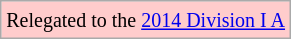<table class="wikitable">
<tr>
<td style="background:#fcc;"><small>Relegated to the <a href='#'>2014 Division I A</a></small></td>
</tr>
</table>
